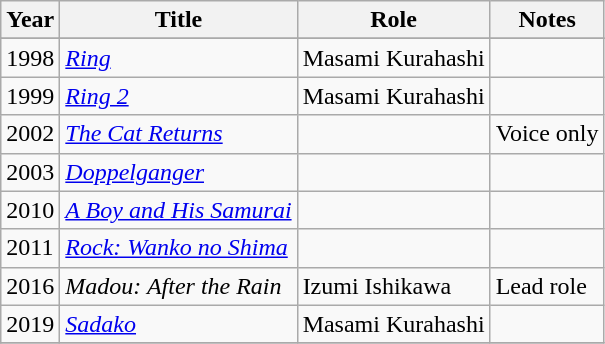<table class="wikitable sortable">
<tr>
<th>Year</th>
<th>Title</th>
<th>Role</th>
<th class="unsortable">Notes</th>
</tr>
<tr>
</tr>
<tr>
<td>1998</td>
<td><a href='#'><em>Ring</em></a></td>
<td>Masami Kurahashi</td>
<td></td>
</tr>
<tr>
<td>1999</td>
<td><em><a href='#'>Ring 2</a></em></td>
<td>Masami Kurahashi</td>
<td></td>
</tr>
<tr>
<td>2002</td>
<td><em><a href='#'>The Cat Returns</a></em></td>
<td></td>
<td>Voice only</td>
</tr>
<tr>
<td>2003</td>
<td><a href='#'><em>Doppelganger</em></a></td>
<td></td>
<td></td>
</tr>
<tr>
<td>2010</td>
<td><em><a href='#'>A Boy and His Samurai</a></em></td>
<td></td>
<td></td>
</tr>
<tr>
<td>2011</td>
<td><em><a href='#'>Rock: Wanko no Shima</a></em></td>
<td></td>
<td></td>
</tr>
<tr>
<td>2016</td>
<td><em>Madou: After the Rain</em></td>
<td>Izumi Ishikawa</td>
<td>Lead role</td>
</tr>
<tr>
<td>2019</td>
<td><a href='#'><em>Sadako</em></a></td>
<td>Masami Kurahashi</td>
<td></td>
</tr>
<tr>
</tr>
</table>
